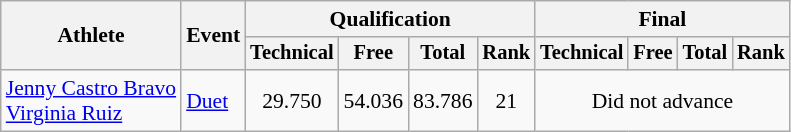<table class="wikitable" style="font-size:90%;">
<tr>
<th rowspan=2>Athlete</th>
<th rowspan=2>Event</th>
<th colspan=4>Qualification</th>
<th colspan=4>Final</th>
</tr>
<tr style="font-size:95%">
<th>Technical</th>
<th>Free</th>
<th>Total</th>
<th>Rank</th>
<th>Technical</th>
<th>Free</th>
<th>Total</th>
<th>Rank</th>
</tr>
<tr align=center>
<td align=left><a href='#'>Jenny Castro Bravo</a><br><a href='#'>Virginia Ruiz</a></td>
<td align=left><a href='#'>Duet</a></td>
<td>29.750</td>
<td>54.036</td>
<td>83.786</td>
<td>21</td>
<td colspan=4>Did not advance</td>
</tr>
</table>
